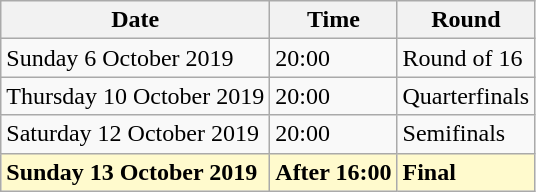<table class="wikitable">
<tr>
<th>Date</th>
<th>Time</th>
<th>Round</th>
</tr>
<tr>
<td>Sunday 6 October 2019</td>
<td>20:00</td>
<td>Round of 16</td>
</tr>
<tr>
<td>Thursday 10 October 2019</td>
<td>20:00</td>
<td>Quarterfinals</td>
</tr>
<tr>
<td>Saturday 12 October 2019</td>
<td>20:00</td>
<td>Semifinals</td>
</tr>
<tr>
<td style=background:lemonchiffon><strong>Sunday 13 October 2019</strong></td>
<td style=background:lemonchiffon><strong>After 16:00</strong></td>
<td style=background:lemonchiffon><strong>Final</strong></td>
</tr>
</table>
